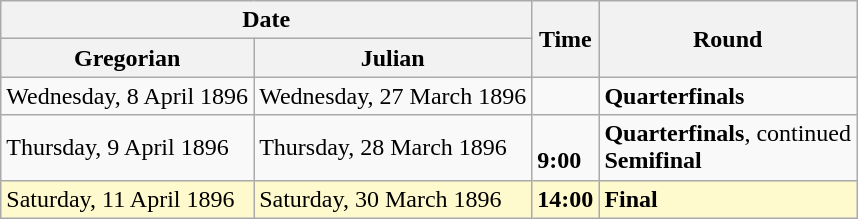<table class="wikitable">
<tr>
<th colspan=2>Date</th>
<th rowspan=2>Time</th>
<th rowspan=2>Round</th>
</tr>
<tr>
<th>Gregorian</th>
<th>Julian</th>
</tr>
<tr>
<td>Wednesday, 8 April 1896</td>
<td>Wednesday, 27 March 1896</td>
<td></td>
<td><strong>Quarterfinals</strong></td>
</tr>
<tr>
<td>Thursday, 9 April 1896</td>
<td>Thursday, 28 March 1896</td>
<td> <br><strong>9:00</strong></td>
<td><strong>Quarterfinals</strong>, continued<br><strong>Semifinal</strong></td>
</tr>
<tr style=background:lemonchiffon>
<td>Saturday, 11 April 1896</td>
<td>Saturday, 30 March 1896</td>
<td><strong>14:00</strong></td>
<td><strong>Final</strong></td>
</tr>
</table>
